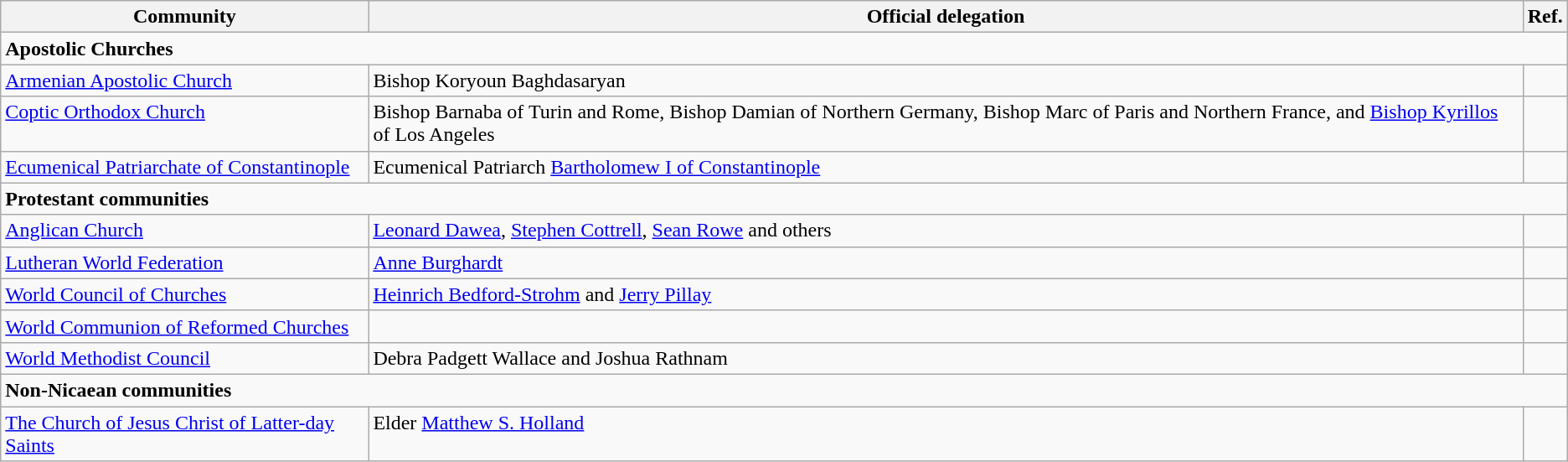<table class="wikitable">
<tr>
<th>Community</th>
<th>Official delegation</th>
<th>Ref.</th>
</tr>
<tr>
<td colspan=3><strong>Apostolic Churches</strong></td>
</tr>
<tr valign="top">
<td><a href='#'>Armenian Apostolic Church</a></td>
<td>Bishop Koryoun Baghdasaryan</td>
<td></td>
</tr>
<tr valign="top">
<td><a href='#'>Coptic Orthodox Church</a></td>
<td>Bishop Barnaba of Turin and Rome, Bishop Damian of Northern Germany, Bishop Marc of Paris and Northern France, and <a href='#'>Bishop Kyrillos</a> of Los Angeles</td>
<td></td>
</tr>
<tr valign="top">
<td><a href='#'>Ecumenical Patriarchate of Constantinople</a></td>
<td>Ecumenical Patriarch <a href='#'>Bartholomew I of Constantinople</a></td>
<td></td>
</tr>
<tr>
<td colspan=3><strong>Protestant communities</strong></td>
</tr>
<tr valign="top">
<td><a href='#'>Anglican Church</a></td>
<td><a href='#'>Leonard Dawea</a>, <a href='#'>Stephen Cottrell</a>, <a href='#'>Sean Rowe</a> and others</td>
<td></td>
</tr>
<tr valign="top">
<td><a href='#'>Lutheran World Federation</a></td>
<td><a href='#'>Anne Burghardt</a></td>
<td></td>
</tr>
<tr valign="top">
<td><a href='#'>World Council of Churches</a></td>
<td><a href='#'>Heinrich Bedford-Strohm</a> and <a href='#'>Jerry Pillay</a></td>
<td></td>
</tr>
<tr valign="top">
<td><a href='#'>World Communion of Reformed Churches</a></td>
<td></td>
<td></td>
</tr>
<tr valign="top">
<td><a href='#'>World Methodist Council</a></td>
<td>Debra Padgett Wallace and Joshua Rathnam</td>
<td></td>
</tr>
<tr>
<td colspan=3><strong>Non-Nicaean communities</strong></td>
</tr>
<tr valign="top">
<td><a href='#'>The Church of Jesus Christ of Latter-day Saints</a></td>
<td>Elder <a href='#'>Matthew S. Holland</a></td>
<td></td>
</tr>
</table>
